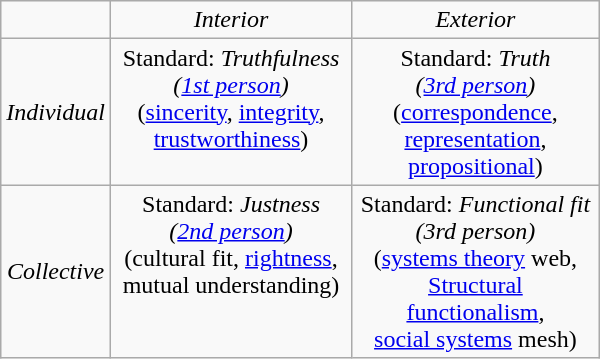<table class="wikitable center"  style="float:right; width:400px;">
<tr style="vertical-align:top;">
<td style="text-align:left; "> </td>
<td style="text-align:center; width:250px;"><em>Interior</em></td>
<td style="text-align:center; width:250px;"><em>Exterior</em></td>
</tr>
<tr>
<td style="text-align:left; vertical-align:middle;"><em>Individual</em></td>
<td style="text-align:center; vertical-align:top;">Standard: <em>Truthfulness<br>(<a href='#'>1st person</a>)</em><br>(<a href='#'>sincerity</a>, <a href='#'>integrity</a>, <a href='#'>trustworthiness</a>)</td>
<td style="text-align:center; vertical-align:top;">Standard: <em>Truth<br>(<a href='#'>3rd person</a>)</em><br>(<a href='#'>correspondence</a>,<br><a href='#'>representation</a>, <a href='#'>propositional</a>)</td>
</tr>
<tr>
<td style="text-align:center; vertical-align:middle;"><em>Collective</em></td>
<td style="text-align:center; vertical-align:top;">Standard: <em>Justness<br>(<a href='#'>2nd person</a>)</em><br>(cultural fit, <a href='#'>rightness</a>,<br>mutual understanding)</td>
<td style="text-align:center; vertical-align:top;">Standard: <em>Functional fit<br>(3rd person)</em><br>(<a href='#'>systems theory</a> web,<br><a href='#'>Structural functionalism</a>,<br><a href='#'>social systems</a> mesh)</td>
</tr>
</table>
